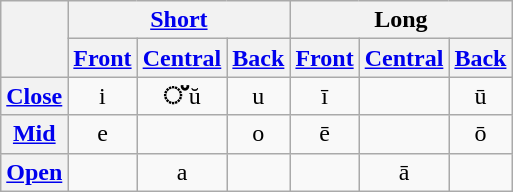<table class="wikitable" style="text-align: center;">
<tr>
<th rowspan=2></th>
<th scope="col" colspan=3><a href='#'>Short</a></th>
<th scope="col" colspan=3>Long</th>
</tr>
<tr>
<th scope="col"><a href='#'>Front</a></th>
<th scope="col"><a href='#'>Central</a></th>
<th scope="col"><a href='#'>Back</a></th>
<th scope="col"><a href='#'>Front</a></th>
<th scope="col"><a href='#'>Central</a></th>
<th scope="col"><a href='#'>Back</a></th>
</tr>
<tr>
<th scope="row"><a href='#'>Close</a></th>
<td style="text-align:center;"> <strong></strong> i</td>
<td style="text-align:center;"> <strong>്</strong> ŭ</td>
<td style="text-align:center;"> <strong></strong> u</td>
<td style="text-align:center;"> <strong></strong> ī</td>
<td></td>
<td style="text-align:center;"> <strong></strong> ū</td>
</tr>
<tr>
<th scope="row"><a href='#'>Mid</a></th>
<td style="text-align:center;"><strong></strong> e</td>
<td style="text-align:center;"></td>
<td style="text-align:center;"> <strong></strong> o</td>
<td style="text-align:center;"> <strong></strong> ē</td>
<td></td>
<td style="text-align:center;"> <strong></strong> ō</td>
</tr>
<tr>
<th scope="row"><a href='#'>Open</a></th>
<td></td>
<td style="text-align:center;"> <strong></strong> a</td>
<td></td>
<td></td>
<td style="text-align:center;"> <strong></strong> ā</td>
<td></td>
</tr>
</table>
